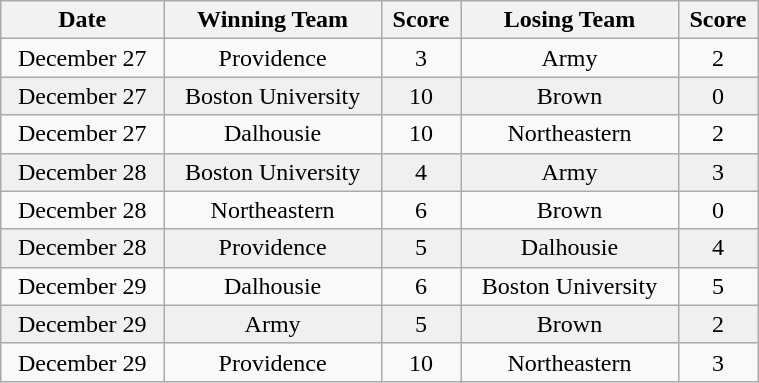<table class="wikitable sortable" style="text-align:center" cellpadding=2 cellspacing=2 width =40%>
<tr>
<th>Date</th>
<th>Winning Team</th>
<th>Score</th>
<th>Losing Team</th>
<th>Score</th>
</tr>
<tr>
<td>December 27</td>
<td>Providence</td>
<td>3</td>
<td>Army</td>
<td>2</td>
</tr>
<tr bgcolor=f0f0f0>
<td>December 27</td>
<td>Boston University</td>
<td>10</td>
<td>Brown</td>
<td>0</td>
</tr>
<tr>
<td>December 27</td>
<td>Dalhousie</td>
<td>10</td>
<td>Northeastern</td>
<td>2</td>
</tr>
<tr bgcolor=f0f0f0>
<td>December 28</td>
<td>Boston University</td>
<td>4</td>
<td>Army</td>
<td>3</td>
</tr>
<tr>
<td>December 28</td>
<td>Northeastern</td>
<td>6</td>
<td>Brown</td>
<td>0</td>
</tr>
<tr bgcolor=f0f0f0>
<td>December 28</td>
<td>Providence</td>
<td>5</td>
<td>Dalhousie</td>
<td>4</td>
</tr>
<tr>
<td>December 29</td>
<td>Dalhousie</td>
<td>6</td>
<td>Boston University</td>
<td>5</td>
</tr>
<tr bgcolor=f0f0f0>
<td>December 29</td>
<td>Army</td>
<td>5</td>
<td>Brown</td>
<td>2</td>
</tr>
<tr>
<td>December 29</td>
<td>Providence</td>
<td>10</td>
<td>Northeastern</td>
<td>3</td>
</tr>
</table>
